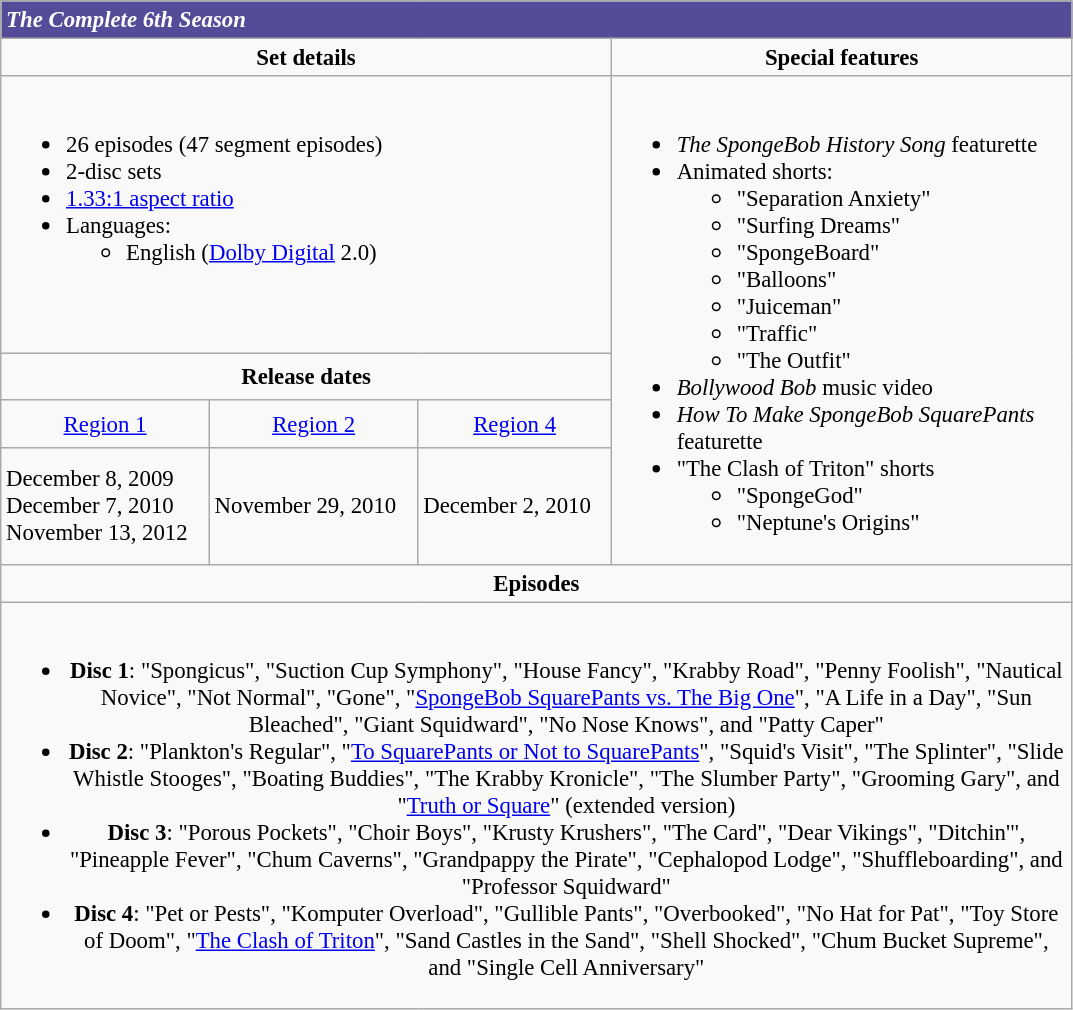<table class="wikitable" style="font-size: 95%;">
<tr style="background:#554C99; color:#FFF;">
<td colspan="4"><strong><em>The Complete 6th Season</em></strong></td>
</tr>
<tr valign="top">
<td style="text-align:center; width:400px;" colspan="3"><strong>Set details</strong></td>
<td style="width:300px; text-align:center;"><strong>Special features</strong></td>
</tr>
<tr valign="top">
<td colspan="3" style="text-align:left; width:400px;"><br><ul><li>26 episodes (47 segment episodes)</li><li>2-disc sets</li><li><a href='#'>1.33:1 aspect ratio</a></li><li>Languages:<ul><li>English (<a href='#'>Dolby Digital</a> 2.0)</li></ul></li></ul></td>
<td rowspan="4" style="text-align:left; width:300px;"><br><ul><li><em>The SpongeBob History Song</em> featurette</li><li>Animated shorts:<ul><li>"Separation Anxiety"</li><li>"Surfing Dreams"</li><li>"SpongeBoard"</li><li>"Balloons"</li><li>"Juiceman"</li><li>"Traffic"</li><li>"The Outfit"</li></ul></li><li><em>Bollywood Bob</em> music video</li><li><em>How To Make SpongeBob SquarePants</em> featurette</li><li>"The Clash of Triton" shorts<ul><li>"SpongeGod"</li><li>"Neptune's Origins"</li></ul></li></ul></td>
</tr>
<tr>
<td colspan="3" style="text-align:center;"><strong>Release dates</strong></td>
</tr>
<tr>
<td style="text-align:center;"><a href='#'>Region 1</a></td>
<td style="text-align:center;"><a href='#'>Region 2</a></td>
<td style="text-align:center;"><a href='#'>Region 4</a></td>
</tr>
<tr>
<td>December 8, 2009<br>December 7, 2010<br>November 13, 2012</td>
<td>November 29, 2010</td>
<td>December 2, 2010</td>
</tr>
<tr>
<td style="text-align:center; width:400px;" colspan="4"><strong>Episodes</strong></td>
</tr>
<tr>
<td style="text-align:center; width:400px;" colspan="4"><br><ul><li><strong>Disc 1</strong>: "Spongicus", "Suction Cup Symphony", "House Fancy", "Krabby Road", "Penny Foolish", "Nautical Novice", "Not Normal", "Gone", "<a href='#'>SpongeBob SquarePants vs. The Big One</a>", "A Life in a Day", "Sun Bleached", "Giant Squidward", "No Nose Knows", and "Patty Caper"</li><li><strong>Disc 2</strong>: "Plankton's Regular", "<a href='#'>To SquarePants or Not to SquarePants</a>", "Squid's Visit", "The Splinter", "Slide Whistle Stooges", "Boating Buddies", "The Krabby Kronicle", "The Slumber Party", "Grooming Gary", and "<a href='#'>Truth or Square</a>" (extended version)</li><li><strong>Disc 3</strong>: "Porous Pockets", "Choir Boys", "Krusty Krushers", "The Card", "Dear Vikings", "Ditchin'", "Pineapple Fever", "Chum Caverns", "Grandpappy the Pirate", "Cephalopod Lodge", "Shuffleboarding", and "Professor Squidward"</li><li><strong>Disc 4</strong>: "Pet or Pests", "Komputer Overload", "Gullible Pants", "Overbooked", "No Hat for Pat", "Toy Store of Doom", "<a href='#'>The Clash of Triton</a>", "Sand Castles in the Sand", "Shell Shocked", "Chum Bucket Supreme", and "Single Cell Anniversary"</li></ul></td>
</tr>
</table>
